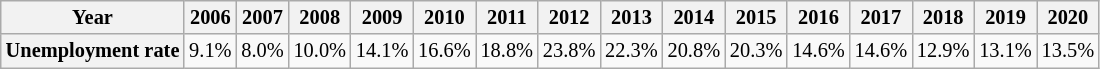<table class="wikitable" style="font-size:85%">
<tr>
<th>Year</th>
<th>2006</th>
<th>2007</th>
<th>2008</th>
<th>2009</th>
<th>2010</th>
<th>2011</th>
<th>2012</th>
<th>2013</th>
<th>2014</th>
<th>2015</th>
<th>2016</th>
<th>2017</th>
<th>2018</th>
<th>2019</th>
<th>2020</th>
</tr>
<tr>
<th>Unemployment rate</th>
<td>9.1%</td>
<td>8.0%</td>
<td>10.0%</td>
<td>14.1%</td>
<td>16.6%</td>
<td>18.8%</td>
<td>23.8%</td>
<td>22.3%</td>
<td>20.8%</td>
<td>20.3%</td>
<td>14.6%</td>
<td>14.6%</td>
<td>12.9%</td>
<td>13.1%</td>
<td>13.5%</td>
</tr>
</table>
